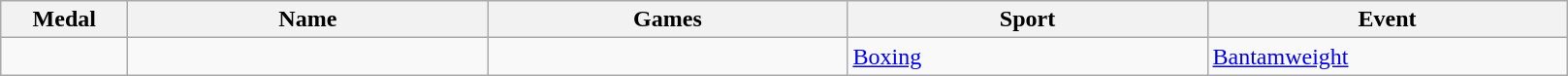<table class="wikitable sortable">
<tr>
<th style="width:5em">Medal</th>
<th style="width:15em">Name</th>
<th style="width:15em">Games</th>
<th style="width:15em">Sport</th>
<th style="width:15em">Event</th>
</tr>
<tr>
<td></td>
<td></td>
<td></td>
<td> <a href='#'>Boxing</a></td>
<td><a href='#'>Bantamweight</a></td>
</tr>
</table>
